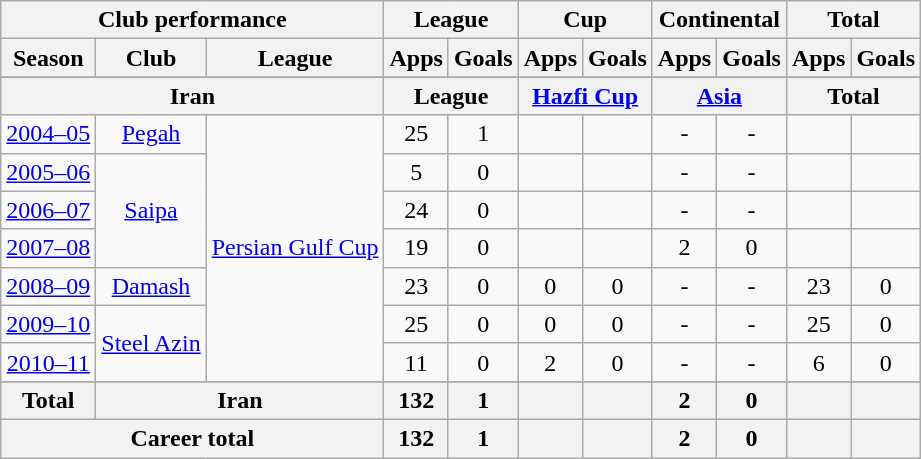<table class="wikitable" style="text-align:center">
<tr>
<th colspan=3>Club performance</th>
<th colspan=2>League</th>
<th colspan=2>Cup</th>
<th colspan=2>Continental</th>
<th colspan=2>Total</th>
</tr>
<tr>
<th>Season</th>
<th>Club</th>
<th>League</th>
<th>Apps</th>
<th>Goals</th>
<th>Apps</th>
<th>Goals</th>
<th>Apps</th>
<th>Goals</th>
<th>Apps</th>
<th>Goals</th>
</tr>
<tr>
</tr>
<tr>
<th colspan=3>Iran</th>
<th colspan=2>League</th>
<th colspan=2><a href='#'>Hazfi Cup</a></th>
<th colspan=2><a href='#'>Asia</a></th>
<th colspan=2>Total</th>
</tr>
<tr>
<td><a href='#'>2004–05</a></td>
<td rowspan="1"><a href='#'>Pegah</a></td>
<td rowspan="7"><a href='#'>Persian Gulf Cup</a></td>
<td>25</td>
<td>1</td>
<td></td>
<td></td>
<td>-</td>
<td>-</td>
<td></td>
<td></td>
</tr>
<tr>
<td><a href='#'>2005–06</a></td>
<td rowspan="3"><a href='#'>Saipa</a></td>
<td>5</td>
<td>0</td>
<td></td>
<td></td>
<td>-</td>
<td>-</td>
<td></td>
<td></td>
</tr>
<tr>
<td><a href='#'>2006–07</a></td>
<td>24</td>
<td>0</td>
<td></td>
<td></td>
<td>-</td>
<td>-</td>
<td></td>
<td></td>
</tr>
<tr>
<td><a href='#'>2007–08</a></td>
<td>19</td>
<td>0</td>
<td></td>
<td></td>
<td>2</td>
<td>0</td>
<td></td>
<td></td>
</tr>
<tr>
<td><a href='#'>2008–09</a></td>
<td rowspan="1"><a href='#'>Damash</a></td>
<td>23</td>
<td>0</td>
<td>0</td>
<td>0</td>
<td>-</td>
<td>-</td>
<td>23</td>
<td>0</td>
</tr>
<tr>
<td><a href='#'>2009–10</a></td>
<td rowspan="2"><a href='#'>Steel Azin</a></td>
<td>25</td>
<td>0</td>
<td>0</td>
<td>0</td>
<td>-</td>
<td>-</td>
<td>25</td>
<td>0</td>
</tr>
<tr>
<td><a href='#'>2010–11</a></td>
<td>11</td>
<td>0</td>
<td>2</td>
<td>0</td>
<td>-</td>
<td>-</td>
<td>6</td>
<td>0</td>
</tr>
<tr>
</tr>
<tr>
<th rowspan=1>Total</th>
<th colspan=2>Iran</th>
<th>132</th>
<th>1</th>
<th></th>
<th></th>
<th>2</th>
<th>0</th>
<th></th>
<th></th>
</tr>
<tr>
<th colspan=3>Career total</th>
<th>132</th>
<th>1</th>
<th></th>
<th></th>
<th>2</th>
<th>0</th>
<th></th>
<th></th>
</tr>
</table>
